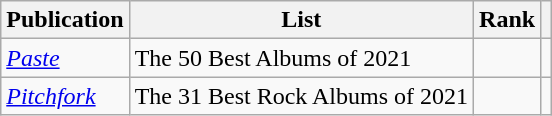<table class="wikitable mw-collapsible sortable plainrowheaders">
<tr>
<th scope="col">Publication</th>
<th scope="col" class="unsortable">List</th>
<th scope="col" data-sort-type="number">Rank</th>
<th scope="col" class="unsortable"></th>
</tr>
<tr>
<td><em><a href='#'>Paste</a></em></td>
<td>The 50 Best Albums of 2021</td>
<td></td>
<td></td>
</tr>
<tr>
<td><em><a href='#'>Pitchfork</a></em></td>
<td>The 31 Best Rock Albums of 2021</td>
<td></td>
<td></td>
</tr>
</table>
